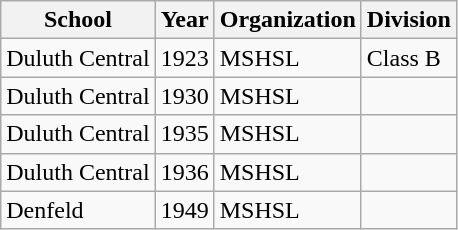<table class="wikitable">
<tr>
<th>School</th>
<th>Year</th>
<th>Organization</th>
<th>Division</th>
</tr>
<tr>
<td>Duluth Central</td>
<td>1923</td>
<td>MSHSL</td>
<td>Class B</td>
</tr>
<tr>
<td>Duluth Central</td>
<td>1930</td>
<td>MSHSL</td>
<td></td>
</tr>
<tr>
<td>Duluth Central</td>
<td>1935</td>
<td>MSHSL</td>
<td></td>
</tr>
<tr>
<td>Duluth Central</td>
<td>1936</td>
<td>MSHSL</td>
<td></td>
</tr>
<tr>
<td>Denfeld</td>
<td>1949</td>
<td>MSHSL</td>
<td></td>
</tr>
</table>
